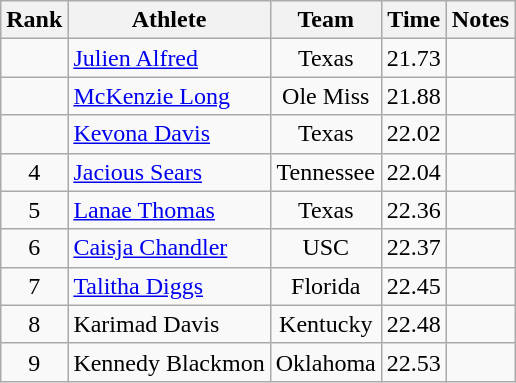<table class="wikitable sortable" style="text-align:center">
<tr>
<th>Rank</th>
<th>Athlete</th>
<th>Team</th>
<th>Time</th>
<th>Notes</th>
</tr>
<tr>
<td></td>
<td align=left> <a href='#'>Julien Alfred</a></td>
<td>Texas</td>
<td>21.73</td>
<td></td>
</tr>
<tr>
<td></td>
<td align=left> <a href='#'>McKenzie Long</a></td>
<td>Ole Miss</td>
<td>21.88</td>
<td></td>
</tr>
<tr>
<td></td>
<td align=left> <a href='#'>Kevona Davis</a></td>
<td>Texas</td>
<td>22.02</td>
<td></td>
</tr>
<tr>
<td>4</td>
<td align=left> <a href='#'>Jacious Sears</a></td>
<td>Tennessee</td>
<td>22.04</td>
<td></td>
</tr>
<tr>
<td>5</td>
<td align=left> <a href='#'>Lanae Thomas</a></td>
<td>Texas</td>
<td>22.36</td>
<td></td>
</tr>
<tr>
<td>6</td>
<td align=left> <a href='#'>Caisja Chandler</a></td>
<td>USC</td>
<td>22.37</td>
<td></td>
</tr>
<tr>
<td>7</td>
<td align=left> <a href='#'>Talitha Diggs</a></td>
<td>Florida</td>
<td>22.45</td>
<td></td>
</tr>
<tr>
<td>8</td>
<td align=left> Karimad Davis</td>
<td>Kentucky</td>
<td>22.48</td>
<td></td>
</tr>
<tr>
<td>9</td>
<td align="left"> Kennedy Blackmon</td>
<td>Oklahoma</td>
<td>22.53</td>
<td></td>
</tr>
</table>
